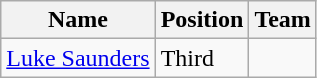<table class="wikitable">
<tr>
<th><strong>Name</strong></th>
<th><strong>Position</strong></th>
<th><strong>Team</strong></th>
</tr>
<tr>
<td><a href='#'>Luke Saunders</a></td>
<td>Third</td>
<td></td>
</tr>
</table>
